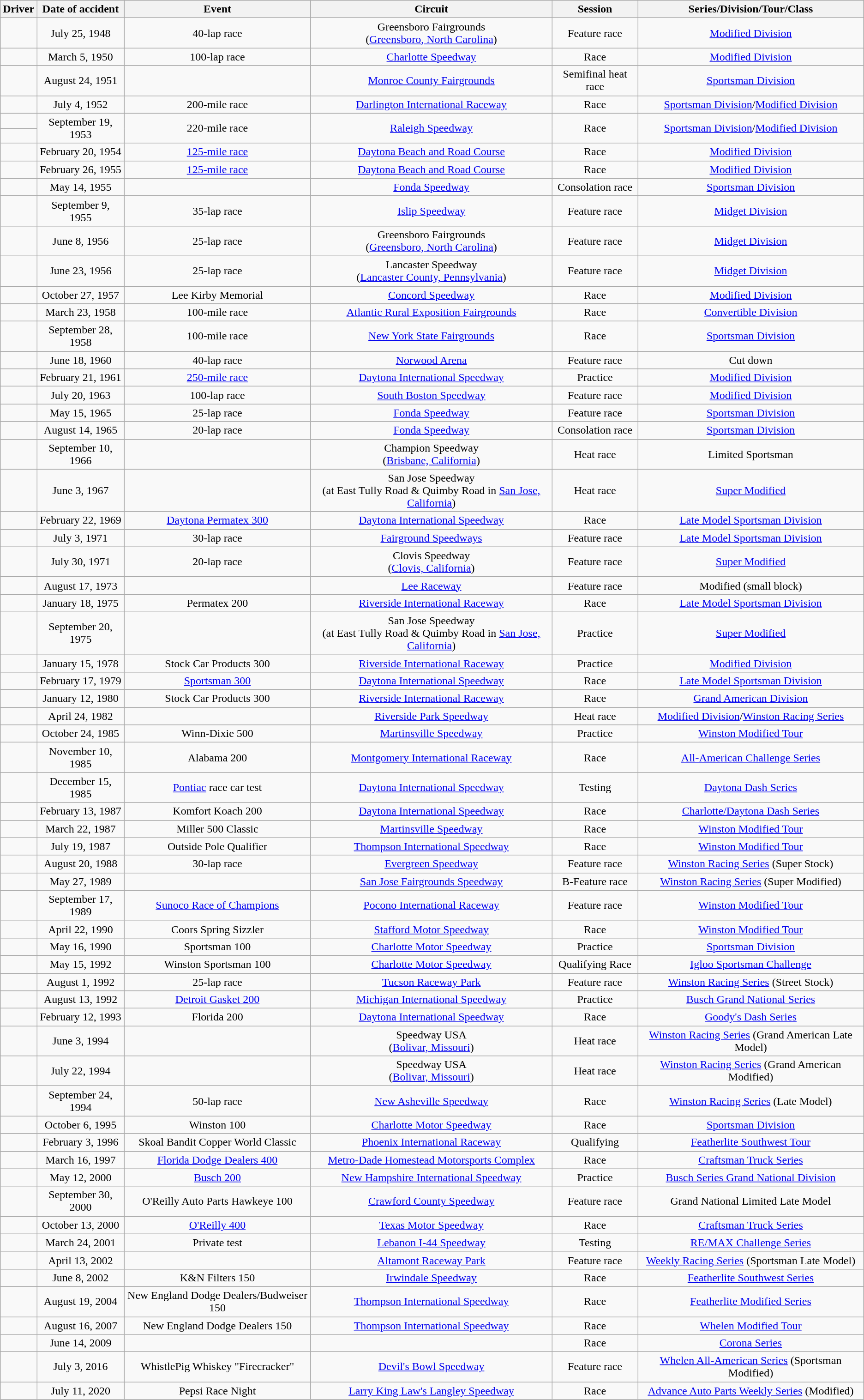<table class="wikitable sortable" style="text-align:center">
<tr>
<th>Driver</th>
<th>Date of accident</th>
<th>Event</th>
<th>Circuit</th>
<th>Session</th>
<th>Series/Division/Tour/Class</th>
</tr>
<tr>
<td align="left"></td>
<td>July 25, 1948</td>
<td>40-lap race</td>
<td>Greensboro Fairgrounds<br>(<a href='#'>Greensboro, North Carolina</a>)</td>
<td>Feature race</td>
<td><a href='#'>Modified Division</a></td>
</tr>
<tr>
<td align="left"></td>
<td>March 5, 1950</td>
<td>100-lap race</td>
<td><a href='#'>Charlotte Speedway</a></td>
<td>Race</td>
<td><a href='#'>Modified Division</a></td>
</tr>
<tr>
<td align="left"></td>
<td>August 24, 1951</td>
<td></td>
<td><a href='#'>Monroe County Fairgrounds</a></td>
<td>Semifinal heat race</td>
<td><a href='#'>Sportsman Division</a></td>
</tr>
<tr>
<td align="left"></td>
<td>July 4, 1952</td>
<td>200-mile race</td>
<td><a href='#'>Darlington International Raceway</a></td>
<td>Race</td>
<td><a href='#'>Sportsman Division</a>/<a href='#'>Modified Division</a></td>
</tr>
<tr>
<td align="left"></td>
<td rowspan=2>September 19, 1953</td>
<td rowspan=2>220-mile race</td>
<td rowspan=2><a href='#'>Raleigh Speedway</a></td>
<td rowspan=2>Race</td>
<td rowspan=2><a href='#'>Sportsman Division</a>/<a href='#'>Modified Division</a></td>
</tr>
<tr>
<td align="left"></td>
</tr>
<tr>
<td align="left"></td>
<td>February 20, 1954</td>
<td><a href='#'>125-mile race</a></td>
<td><a href='#'>Daytona Beach and Road Course</a></td>
<td>Race</td>
<td><a href='#'>Modified Division</a></td>
</tr>
<tr>
<td align="left"></td>
<td>February 26, 1955</td>
<td><a href='#'>125-mile race</a></td>
<td><a href='#'>Daytona Beach and Road Course</a></td>
<td>Race</td>
<td><a href='#'>Modified Division</a></td>
</tr>
<tr>
<td align="left"></td>
<td>May 14, 1955</td>
<td></td>
<td><a href='#'>Fonda Speedway</a></td>
<td>Consolation race</td>
<td><a href='#'>Sportsman Division</a></td>
</tr>
<tr>
<td align="left"></td>
<td>September 9, 1955</td>
<td>35-lap race</td>
<td><a href='#'>Islip Speedway</a></td>
<td>Feature race</td>
<td><a href='#'>Midget Division</a></td>
</tr>
<tr>
<td align="left"></td>
<td>June 8, 1956</td>
<td>25-lap race</td>
<td>Greensboro Fairgrounds<br>(<a href='#'>Greensboro, North Carolina</a>)</td>
<td>Feature race</td>
<td><a href='#'>Midget Division</a></td>
</tr>
<tr>
<td align="left"></td>
<td>June 23, 1956</td>
<td>25-lap race</td>
<td>Lancaster Speedway<br>(<a href='#'>Lancaster County, Pennsylvania</a>)</td>
<td>Feature race</td>
<td><a href='#'>Midget Division</a></td>
</tr>
<tr>
<td align="left"></td>
<td>October 27, 1957</td>
<td>Lee Kirby Memorial</td>
<td><a href='#'>Concord Speedway</a></td>
<td>Race</td>
<td><a href='#'>Modified Division</a></td>
</tr>
<tr>
<td align="left"></td>
<td>March 23, 1958</td>
<td>100-mile race</td>
<td><a href='#'>Atlantic Rural Exposition Fairgrounds</a></td>
<td>Race</td>
<td><a href='#'>Convertible Division</a></td>
</tr>
<tr>
<td align="left"></td>
<td>September 28, 1958</td>
<td>100-mile race</td>
<td><a href='#'>New York State Fairgrounds</a></td>
<td>Race</td>
<td><a href='#'>Sportsman Division</a></td>
</tr>
<tr>
<td align="left"></td>
<td>June 18, 1960</td>
<td>40-lap race</td>
<td><a href='#'>Norwood Arena</a></td>
<td>Feature race</td>
<td>Cut down</td>
</tr>
<tr>
<td align="left"></td>
<td>February 21, 1961</td>
<td><a href='#'>250-mile race</a></td>
<td><a href='#'>Daytona International Speedway</a></td>
<td>Practice</td>
<td><a href='#'>Modified Division</a></td>
</tr>
<tr>
<td align="left"></td>
<td>July 20, 1963</td>
<td>100-lap race</td>
<td><a href='#'>South Boston Speedway</a></td>
<td>Feature race</td>
<td><a href='#'>Modified Division</a></td>
</tr>
<tr>
<td align="left"></td>
<td>May 15, 1965</td>
<td>25-lap race</td>
<td><a href='#'>Fonda Speedway</a></td>
<td>Feature race</td>
<td><a href='#'>Sportsman Division</a></td>
</tr>
<tr>
<td align="left"></td>
<td>August 14, 1965</td>
<td>20-lap race</td>
<td><a href='#'>Fonda Speedway</a></td>
<td>Consolation race</td>
<td><a href='#'>Sportsman Division</a></td>
</tr>
<tr>
<td align="left"></td>
<td>September 10, 1966</td>
<td></td>
<td>Champion Speedway<br>(<a href='#'>Brisbane, California</a>)</td>
<td>Heat race</td>
<td>Limited Sportsman</td>
</tr>
<tr>
<td align="left"></td>
<td>June 3, 1967</td>
<td></td>
<td>San Jose Speedway<br>(at East Tully Road & Quimby Road in <a href='#'>San Jose, California</a>)</td>
<td>Heat race</td>
<td><a href='#'>Super Modified</a></td>
</tr>
<tr>
<td align="left"></td>
<td>February 22, 1969</td>
<td><a href='#'>Daytona Permatex 300</a></td>
<td><a href='#'>Daytona International Speedway</a></td>
<td>Race</td>
<td><a href='#'>Late Model Sportsman Division</a></td>
</tr>
<tr>
<td align="left"></td>
<td>July 3, 1971</td>
<td>30-lap race</td>
<td><a href='#'>Fairground Speedways</a></td>
<td>Feature race</td>
<td><a href='#'>Late Model Sportsman Division</a></td>
</tr>
<tr>
<td align="left"></td>
<td>July 30, 1971</td>
<td>20-lap race</td>
<td>Clovis Speedway<br>(<a href='#'>Clovis, California</a>)</td>
<td>Feature race</td>
<td><a href='#'>Super Modified</a></td>
</tr>
<tr>
<td align="left"></td>
<td>August 17, 1973</td>
<td></td>
<td><a href='#'>Lee Raceway</a></td>
<td>Feature race</td>
<td>Modified (small block)</td>
</tr>
<tr>
<td align="left"></td>
<td>January 18, 1975</td>
<td>Permatex 200</td>
<td><a href='#'>Riverside International Raceway</a></td>
<td>Race</td>
<td><a href='#'>Late Model Sportsman Division</a></td>
</tr>
<tr>
<td align="left"></td>
<td>September 20, 1975</td>
<td></td>
<td>San Jose Speedway<br>(at East Tully Road & Quimby Road in <a href='#'>San Jose, California</a>)</td>
<td>Practice</td>
<td><a href='#'>Super Modified</a></td>
</tr>
<tr>
<td align="left"></td>
<td>January 15, 1978</td>
<td>Stock Car Products 300</td>
<td><a href='#'>Riverside International Raceway</a></td>
<td>Practice</td>
<td><a href='#'>Modified Division</a></td>
</tr>
<tr>
<td align="left"></td>
<td>February 17, 1979</td>
<td><a href='#'>Sportsman 300</a></td>
<td><a href='#'>Daytona International Speedway</a></td>
<td>Race</td>
<td><a href='#'>Late Model Sportsman Division</a></td>
</tr>
<tr>
<td align="left"></td>
<td>January 12, 1980</td>
<td>Stock Car Products 300</td>
<td><a href='#'>Riverside International Raceway</a></td>
<td>Race</td>
<td><a href='#'>Grand American Division</a></td>
</tr>
<tr>
<td align="left"></td>
<td>April 24, 1982</td>
<td></td>
<td><a href='#'>Riverside Park Speedway</a></td>
<td>Heat race</td>
<td><a href='#'>Modified Division</a>/<a href='#'>Winston Racing Series</a></td>
</tr>
<tr>
<td align="left"></td>
<td>October 24, 1985</td>
<td>Winn-Dixie 500</td>
<td><a href='#'>Martinsville Speedway</a></td>
<td>Practice</td>
<td><a href='#'>Winston Modified Tour</a></td>
</tr>
<tr>
<td align="left"></td>
<td>November 10, 1985</td>
<td>Alabama 200</td>
<td><a href='#'>Montgomery International Raceway</a></td>
<td>Race</td>
<td><a href='#'>All-American Challenge Series</a></td>
</tr>
<tr>
<td align="left"></td>
<td>December 15, 1985</td>
<td><a href='#'>Pontiac</a> race car test</td>
<td><a href='#'>Daytona International Speedway</a></td>
<td>Testing</td>
<td><a href='#'>Daytona Dash Series</a></td>
</tr>
<tr>
<td align="left"></td>
<td>February 13, 1987</td>
<td>Komfort Koach 200</td>
<td><a href='#'>Daytona International Speedway</a></td>
<td>Race</td>
<td><a href='#'>Charlotte/Daytona Dash Series</a></td>
</tr>
<tr>
<td align="left"></td>
<td>March 22, 1987</td>
<td>Miller 500 Classic</td>
<td><a href='#'>Martinsville Speedway</a></td>
<td>Race</td>
<td><a href='#'>Winston Modified Tour</a></td>
</tr>
<tr>
<td align="left"></td>
<td>July 19, 1987</td>
<td>Outside Pole Qualifier</td>
<td><a href='#'>Thompson International Speedway</a></td>
<td>Race</td>
<td><a href='#'>Winston Modified Tour</a></td>
</tr>
<tr>
<td align="left"></td>
<td>August 20, 1988</td>
<td>30-lap race</td>
<td><a href='#'>Evergreen Speedway</a></td>
<td>Feature race</td>
<td><a href='#'>Winston Racing Series</a> (Super Stock)</td>
</tr>
<tr>
<td align="left"></td>
<td>May 27, 1989</td>
<td></td>
<td><a href='#'>San Jose Fairgrounds Speedway</a></td>
<td>B-Feature race</td>
<td><a href='#'>Winston Racing Series</a> (Super Modified)</td>
</tr>
<tr>
<td align="left"></td>
<td>September 17, 1989</td>
<td><a href='#'>Sunoco Race of Champions</a></td>
<td><a href='#'>Pocono International Raceway</a></td>
<td>Feature race</td>
<td><a href='#'>Winston Modified Tour</a></td>
</tr>
<tr>
<td align="left"></td>
<td>April 22, 1990</td>
<td>Coors Spring Sizzler</td>
<td><a href='#'>Stafford Motor Speedway</a></td>
<td>Race</td>
<td><a href='#'>Winston Modified Tour</a></td>
</tr>
<tr>
<td align="left"></td>
<td>May 16, 1990</td>
<td>Sportsman 100</td>
<td><a href='#'>Charlotte Motor Speedway</a></td>
<td>Practice</td>
<td><a href='#'>Sportsman Division</a></td>
</tr>
<tr>
<td align="left"></td>
<td>May 15, 1992</td>
<td>Winston Sportsman 100</td>
<td><a href='#'>Charlotte Motor Speedway</a></td>
<td>Qualifying Race</td>
<td><a href='#'>Igloo Sportsman Challenge</a></td>
</tr>
<tr>
<td align="left"></td>
<td>August 1, 1992</td>
<td>25-lap race</td>
<td><a href='#'>Tucson Raceway Park</a></td>
<td>Feature race</td>
<td><a href='#'>Winston Racing Series</a> (Street Stock)</td>
</tr>
<tr>
<td align="left"></td>
<td>August 13, 1992</td>
<td><a href='#'>Detroit Gasket 200</a></td>
<td><a href='#'>Michigan International Speedway</a></td>
<td>Practice</td>
<td><a href='#'>Busch Grand National Series</a></td>
</tr>
<tr>
<td align="left"></td>
<td>February 12, 1993</td>
<td>Florida 200</td>
<td><a href='#'>Daytona International Speedway</a></td>
<td>Race</td>
<td><a href='#'>Goody's Dash Series</a></td>
</tr>
<tr>
<td align="left"></td>
<td>June 3, 1994</td>
<td></td>
<td>Speedway USA<br>(<a href='#'>Bolivar, Missouri</a>)</td>
<td>Heat race</td>
<td><a href='#'>Winston Racing Series</a> (Grand American Late Model)</td>
</tr>
<tr>
<td align="left"></td>
<td>July 22, 1994</td>
<td></td>
<td>Speedway USA<br>(<a href='#'>Bolivar, Missouri</a>)</td>
<td>Heat race</td>
<td><a href='#'>Winston Racing Series</a> (Grand American Modified)</td>
</tr>
<tr>
<td align="left"></td>
<td>September 24, 1994</td>
<td>50-lap race</td>
<td><a href='#'>New Asheville Speedway</a></td>
<td>Race</td>
<td><a href='#'>Winston Racing Series</a> (Late Model)</td>
</tr>
<tr>
<td align="left"></td>
<td>October 6, 1995</td>
<td>Winston 100</td>
<td><a href='#'>Charlotte Motor Speedway</a></td>
<td>Race</td>
<td><a href='#'>Sportsman Division</a></td>
</tr>
<tr>
<td align="left"></td>
<td>February 3, 1996</td>
<td>Skoal Bandit Copper World Classic</td>
<td><a href='#'>Phoenix International Raceway</a></td>
<td>Qualifying</td>
<td><a href='#'>Featherlite Southwest Tour</a></td>
</tr>
<tr>
<td align="left"></td>
<td>March 16, 1997</td>
<td><a href='#'>Florida Dodge Dealers 400</a></td>
<td><a href='#'>Metro-Dade Homestead Motorsports Complex</a></td>
<td>Race</td>
<td><a href='#'>Craftsman Truck Series</a></td>
</tr>
<tr>
<td align="left"></td>
<td>May 12, 2000</td>
<td><a href='#'>Busch 200</a></td>
<td><a href='#'>New Hampshire International Speedway</a></td>
<td>Practice</td>
<td><a href='#'>Busch Series Grand National Division</a></td>
</tr>
<tr>
<td align="left"></td>
<td>September 30, 2000</td>
<td>O'Reilly Auto Parts Hawkeye 100</td>
<td><a href='#'>Crawford County Speedway</a></td>
<td>Feature race</td>
<td>Grand National Limited Late Model</td>
</tr>
<tr>
<td align="left"></td>
<td>October 13, 2000</td>
<td><a href='#'>O'Reilly 400</a></td>
<td><a href='#'>Texas Motor Speedway</a></td>
<td>Race</td>
<td><a href='#'>Craftsman Truck Series</a></td>
</tr>
<tr>
<td align="left"></td>
<td>March 24, 2001</td>
<td>Private test</td>
<td><a href='#'>Lebanon I-44 Speedway</a></td>
<td>Testing</td>
<td><a href='#'>RE/MAX Challenge Series</a></td>
</tr>
<tr>
<td align="left"></td>
<td>April 13, 2002</td>
<td></td>
<td><a href='#'>Altamont Raceway Park</a></td>
<td>Feature race</td>
<td><a href='#'>Weekly Racing Series</a> (Sportsman Late Model)</td>
</tr>
<tr>
<td align="left"></td>
<td>June 8, 2002</td>
<td>K&N Filters 150</td>
<td><a href='#'>Irwindale Speedway</a></td>
<td>Race</td>
<td><a href='#'>Featherlite Southwest Series</a></td>
</tr>
<tr>
<td align="left"></td>
<td>August 19, 2004</td>
<td>New England Dodge Dealers/Budweiser 150</td>
<td><a href='#'>Thompson International Speedway</a></td>
<td>Race</td>
<td><a href='#'>Featherlite Modified Series</a></td>
</tr>
<tr>
<td align="left"></td>
<td>August 16, 2007</td>
<td>New England Dodge Dealers 150</td>
<td><a href='#'>Thompson International Speedway</a></td>
<td>Race</td>
<td><a href='#'>Whelen Modified Tour</a></td>
</tr>
<tr>
<td align="left"></td>
<td>June 14, 2009</td>
<td></td>
<td></td>
<td>Race</td>
<td><a href='#'>Corona Series</a></td>
</tr>
<tr>
<td align="left"></td>
<td>July 3, 2016</td>
<td>WhistlePig Whiskey "Firecracker"</td>
<td><a href='#'>Devil's Bowl Speedway</a></td>
<td>Feature race</td>
<td><a href='#'>Whelen All-American Series</a> (Sportsman Modified)</td>
</tr>
<tr>
<td align="left"></td>
<td>July 11, 2020</td>
<td>Pepsi Race Night</td>
<td><a href='#'>Larry King Law's Langley Speedway</a></td>
<td>Race</td>
<td><a href='#'>Advance Auto Parts Weekly Series</a> (Modified)</td>
</tr>
</table>
